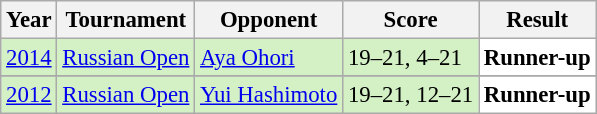<table class="sortable wikitable" style="font-size: 95%;">
<tr>
<th>Year</th>
<th>Tournament</th>
<th>Opponent</th>
<th>Score</th>
<th>Result</th>
</tr>
<tr style="background:#D4F1C5">
<td align="center"><a href='#'>2014</a></td>
<td align="left"><a href='#'>Russian Open</a></td>
<td align="left"> <a href='#'>Aya Ohori</a></td>
<td align="left">19–21, 4–21</td>
<td style="text-align:left; background:white"> <strong>Runner-up</strong></td>
</tr>
<tr>
</tr>
<tr style="background:#D4F1C5">
<td align="center"><a href='#'>2012</a></td>
<td align="left"><a href='#'>Russian Open</a></td>
<td align="left"> <a href='#'>Yui Hashimoto</a></td>
<td align="left">19–21, 12–21</td>
<td style="text-align:left; background:white"> <strong>Runner-up</strong></td>
</tr>
</table>
